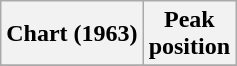<table class="wikitable sortable plainrowheaders" style="text-align:left">
<tr>
<th scope="col">Chart (1963)</th>
<th scope="col">Peak<br>position</th>
</tr>
<tr>
</tr>
</table>
